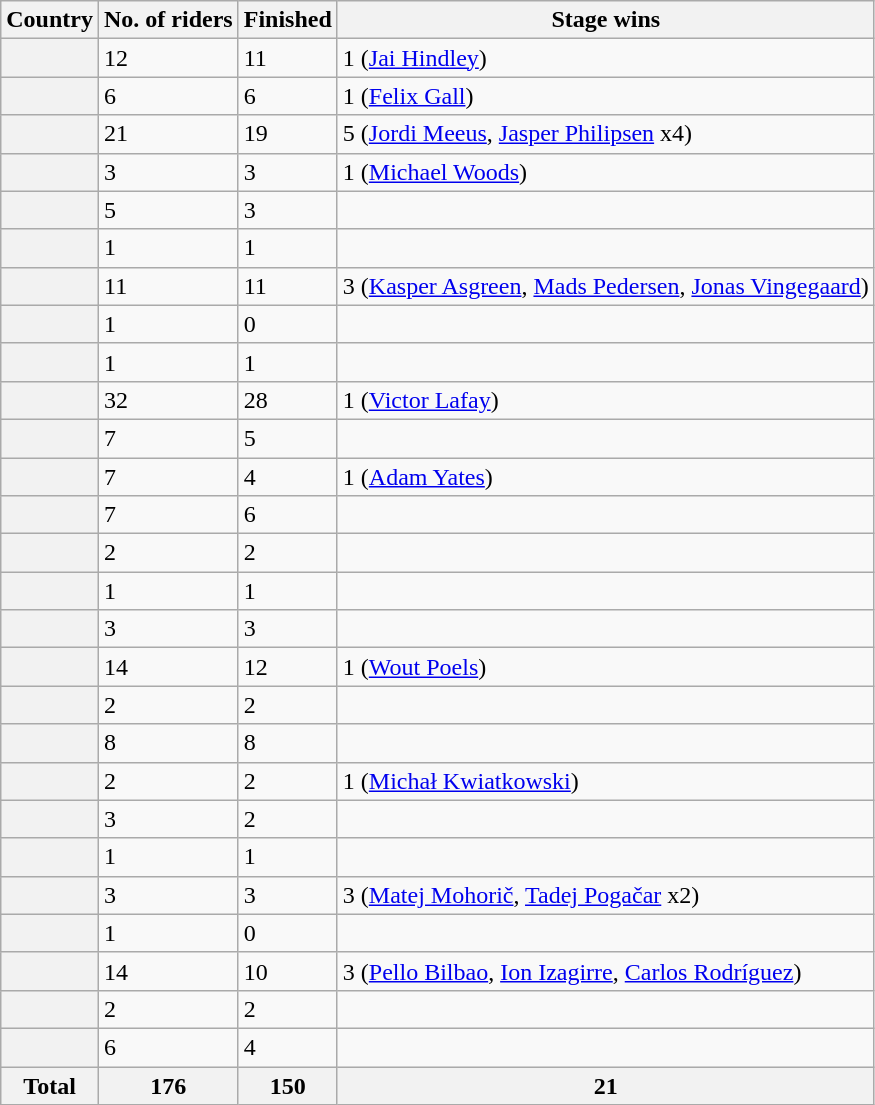<table class="wikitable sortable plainrowheaders">
<tr>
<th scope="col">Country</th>
<th scope="col">No. of riders</th>
<th scope="col">Finished</th>
<th scope="col">Stage wins</th>
</tr>
<tr>
<th scope="row"></th>
<td>12</td>
<td>11</td>
<td>1 (<a href='#'>Jai Hindley</a>)</td>
</tr>
<tr>
<th scope="row"></th>
<td>6</td>
<td>6</td>
<td>1 (<a href='#'>Felix Gall</a>)</td>
</tr>
<tr>
<th scope="row"></th>
<td>21</td>
<td>19</td>
<td>5 (<a href='#'>Jordi Meeus</a>, <a href='#'>Jasper Philipsen</a> x4)</td>
</tr>
<tr>
<th scope="row"></th>
<td>3</td>
<td>3</td>
<td>1 (<a href='#'>Michael Woods</a>)</td>
</tr>
<tr>
<th scope="row"></th>
<td>5</td>
<td>3</td>
<td></td>
</tr>
<tr>
<th scope="row"></th>
<td>1</td>
<td>1</td>
<td></td>
</tr>
<tr>
<th scope="row"></th>
<td>11</td>
<td>11</td>
<td>3 (<a href='#'>Kasper Asgreen</a>, <a href='#'>Mads Pedersen</a>, <a href='#'>Jonas Vingegaard</a>)</td>
</tr>
<tr>
<th scope="row"></th>
<td>1</td>
<td>0</td>
<td></td>
</tr>
<tr>
<th scope="row"></th>
<td>1</td>
<td>1</td>
<td></td>
</tr>
<tr>
<th scope="row"></th>
<td>32</td>
<td>28</td>
<td>1 (<a href='#'>Victor Lafay</a>)</td>
</tr>
<tr>
<th scope="row"></th>
<td>7</td>
<td>5</td>
<td></td>
</tr>
<tr>
<th scope="row"></th>
<td>7</td>
<td>4</td>
<td>1 (<a href='#'>Adam Yates</a>)</td>
</tr>
<tr>
<th scope="row"></th>
<td>7</td>
<td>6</td>
<td></td>
</tr>
<tr>
<th scope="row"></th>
<td>2</td>
<td>2</td>
<td></td>
</tr>
<tr>
<th scope="row"></th>
<td>1</td>
<td>1</td>
<td></td>
</tr>
<tr>
<th scope="row"></th>
<td>3</td>
<td>3</td>
<td></td>
</tr>
<tr>
<th scope="row"></th>
<td>14</td>
<td>12</td>
<td>1 (<a href='#'>Wout Poels</a>)</td>
</tr>
<tr>
<th scope="row"></th>
<td>2</td>
<td>2</td>
<td></td>
</tr>
<tr>
<th scope="row"></th>
<td>8</td>
<td>8</td>
<td></td>
</tr>
<tr>
<th scope="row"></th>
<td>2</td>
<td>2</td>
<td>1 (<a href='#'>Michał Kwiatkowski</a>)</td>
</tr>
<tr>
<th scope="row"></th>
<td>3</td>
<td>2</td>
<td></td>
</tr>
<tr>
<th scope="row"></th>
<td>1</td>
<td>1</td>
<td></td>
</tr>
<tr>
<th scope="row"></th>
<td>3</td>
<td>3</td>
<td>3 (<a href='#'>Matej Mohorič</a>, <a href='#'>Tadej Pogačar</a> x2)</td>
</tr>
<tr>
<th scope="row"></th>
<td>1</td>
<td>0</td>
<td></td>
</tr>
<tr>
<th scope="row"></th>
<td>14</td>
<td>10</td>
<td>3 (<a href='#'>Pello Bilbao</a>, <a href='#'>Ion Izagirre</a>, <a href='#'>Carlos Rodríguez</a>)</td>
</tr>
<tr>
<th scope="row"></th>
<td>2</td>
<td>2</td>
<td></td>
</tr>
<tr>
<th scope="row"></th>
<td>6</td>
<td>4</td>
<td></td>
</tr>
<tr>
<th scope="row">Total</th>
<th>176</th>
<th>150</th>
<th>21</th>
</tr>
</table>
